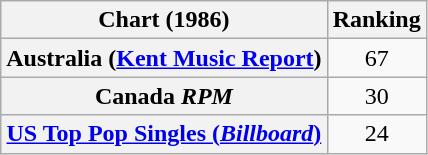<table class="wikitable sortable plainrowheaders">
<tr>
<th scope="col">Chart (1986)</th>
<th scope="col">Ranking</th>
</tr>
<tr>
<th scope="row">Australia (<a href='#'>Kent Music Report</a>)</th>
<td align="center">67</td>
</tr>
<tr>
<th scope="row">Canada <em>RPM</em> </th>
<td style="text-align:center;">30</td>
</tr>
<tr>
<th scope="row"><a href='#'>US Top Pop Singles (<em>Billboard</em>)</a></th>
<td style="text-align:center;">24</td>
</tr>
</table>
